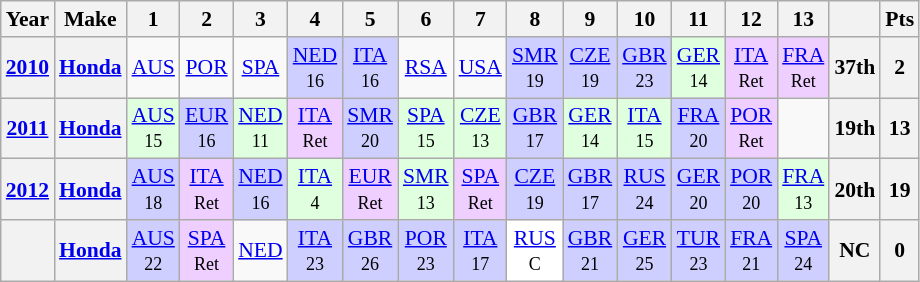<table class="wikitable" style="text-align:center; font-size:90%">
<tr>
<th>Year</th>
<th>Make</th>
<th>1</th>
<th>2</th>
<th>3</th>
<th>4</th>
<th>5</th>
<th>6</th>
<th>7</th>
<th>8</th>
<th>9</th>
<th>10</th>
<th>11</th>
<th>12</th>
<th>13</th>
<th></th>
<th>Pts</th>
</tr>
<tr>
<th align="left"><a href='#'>2010</a></th>
<th align="left"><a href='#'>Honda</a></th>
<td><a href='#'>AUS</a></td>
<td><a href='#'>POR</a></td>
<td><a href='#'>SPA</a></td>
<td style="background:#cfcfff;"><a href='#'>NED</a><br><small>16</small></td>
<td style="background:#cfcfff;"><a href='#'>ITA</a><br><small>16</small></td>
<td><a href='#'>RSA</a></td>
<td><a href='#'>USA</a></td>
<td style="background:#cfcfff;"><a href='#'>SMR</a><br><small>19</small></td>
<td style="background:#cfcfff;"><a href='#'>CZE</a><br><small>19</small></td>
<td style="background:#cfcfff;"><a href='#'>GBR</a><br><small>23</small></td>
<td style="background:#DFFFDF;"><a href='#'>GER</a><br><small>14</small></td>
<td style="background:#EFCFFF;"><a href='#'>ITA</a><br><small>Ret</small></td>
<td style="background:#EFCFFF;"><a href='#'>FRA</a><br><small>Ret</small></td>
<th>37th</th>
<th>2</th>
</tr>
<tr>
<th align="left"><a href='#'>2011</a></th>
<th align="left"><a href='#'>Honda</a></th>
<td style="background:#DFFFDF;"><a href='#'>AUS</a><br><small>15</small></td>
<td style="background:#cfcfff;"><a href='#'>EUR</a><br><small>16</small></td>
<td style="background:#DFFFDF;"><a href='#'>NED</a><br><small>11</small></td>
<td style="background:#EFCFFF;"><a href='#'>ITA</a><br><small>Ret</small></td>
<td style="background:#cfcfff;"><a href='#'>SMR</a><br><small>20</small></td>
<td style="background:#DFFFDF;"><a href='#'>SPA</a><br><small>15</small></td>
<td style="background:#DFFFDF;"><a href='#'>CZE</a><br><small>13</small></td>
<td style="background:#cfcfff;"><a href='#'>GBR</a><br><small>17</small></td>
<td style="background:#DFFFDF;"><a href='#'>GER</a><br><small>14</small></td>
<td style="background:#DFFFDF;"><a href='#'>ITA</a><br><small>15</small></td>
<td style="background:#cfcfff;"><a href='#'>FRA</a><br><small>20</small></td>
<td style="background:#EFCFFF;"><a href='#'>POR</a><br><small>Ret</small></td>
<td></td>
<th>19th</th>
<th>13</th>
</tr>
<tr>
<th align="left"><a href='#'>2012</a></th>
<th align="left"><a href='#'>Honda</a></th>
<td style="background:#cfcfff;"><a href='#'>AUS</a><br><small>18</small></td>
<td style="background:#EFCFFF;"><a href='#'>ITA</a><br><small>Ret</small></td>
<td style="background:#cfcfff;"><a href='#'>NED</a><br><small>16</small></td>
<td style="background:#DFFFDF;"><a href='#'>ITA</a><br><small>4</small></td>
<td style="background:#EFCFFF;"><a href='#'>EUR</a><br><small>Ret</small></td>
<td style="background:#DFFFDF;"><a href='#'>SMR</a><br><small>13</small></td>
<td style="background:#EFCFFF;"><a href='#'>SPA</a><br><small>Ret</small></td>
<td style="background:#cfcfff;"><a href='#'>CZE</a><br><small>19</small></td>
<td style="background:#cfcfff;"><a href='#'>GBR</a><br><small>17</small></td>
<td style="background:#cfcfff;"><a href='#'>RUS</a><br><small>24</small></td>
<td style="background:#cfcfff;"><a href='#'>GER</a><br><small>20</small></td>
<td style="background:#cfcfff;"><a href='#'>POR</a><br><small>20</small></td>
<td style="background:#DFFFDF;"><a href='#'>FRA</a><br><small>13</small></td>
<th>20th</th>
<th>19</th>
</tr>
<tr>
<th align="left"></th>
<th align="left"><a href='#'>Honda</a></th>
<td style="background:#cfcfff;"><a href='#'>AUS</a><br><small>22</small></td>
<td style="background:#EFCFFF;"><a href='#'>SPA</a><br><small>Ret</small></td>
<td><a href='#'>NED</a></td>
<td style="background:#cfcfff;"><a href='#'>ITA</a><br><small>23</small></td>
<td style="background:#cfcfff;"><a href='#'>GBR</a><br><small>26</small></td>
<td style="background:#cfcfff;"><a href='#'>POR</a><br><small>23</small></td>
<td style="background:#cfcfff;"><a href='#'>ITA</a><br><small>17</small></td>
<td style="background:#FFFFFF;"><a href='#'>RUS</a><br><small>C</small></td>
<td style="background:#cfcfff;"><a href='#'>GBR</a><br><small>21</small></td>
<td style="background:#cfcfff;"><a href='#'>GER</a><br><small>25</small></td>
<td style="background:#cfcfff;"><a href='#'>TUR</a><br><small>23</small></td>
<td style="background:#cfcfff;"><a href='#'>FRA</a><br><small>21</small></td>
<td style="background:#cfcfff;"><a href='#'>SPA</a><br><small>24</small></td>
<th>NC</th>
<th>0</th>
</tr>
</table>
